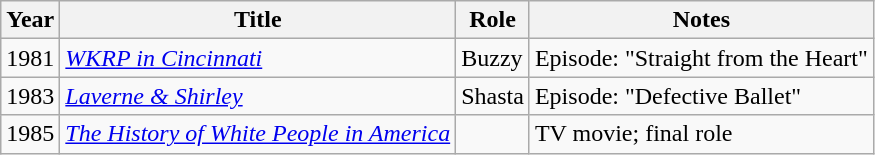<table class="wikitable sortable">
<tr>
<th>Year</th>
<th>Title</th>
<th>Role</th>
<th>Notes</th>
</tr>
<tr>
<td>1981</td>
<td><em><a href='#'>WKRP in Cincinnati</a></em></td>
<td>Buzzy</td>
<td>Episode: "Straight from the Heart"</td>
</tr>
<tr>
<td>1983</td>
<td><em><a href='#'>Laverne & Shirley</a></em></td>
<td>Shasta</td>
<td>Episode: "Defective Ballet"</td>
</tr>
<tr>
<td>1985</td>
<td><em><a href='#'>The History of White People in America</a></em></td>
<td></td>
<td>TV movie; final role</td>
</tr>
</table>
